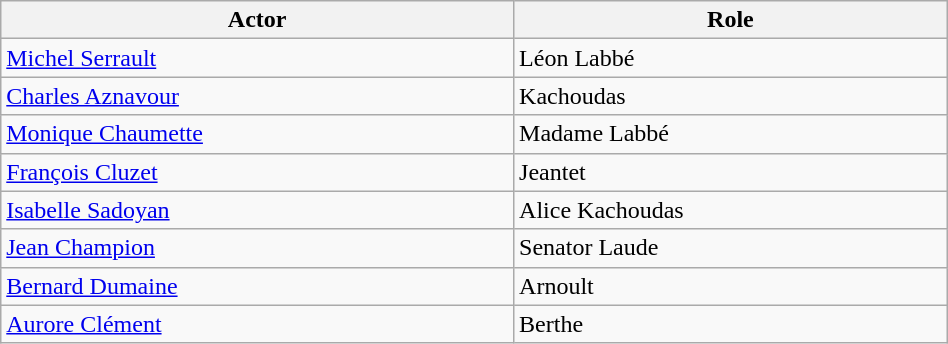<table class="wikitable" style="width:50%;">
<tr ">
<th>Actor</th>
<th>Role</th>
</tr>
<tr>
<td><a href='#'>Michel Serrault</a></td>
<td>Léon Labbé</td>
</tr>
<tr>
<td><a href='#'>Charles Aznavour</a></td>
<td>Kachoudas</td>
</tr>
<tr>
<td><a href='#'>Monique Chaumette</a></td>
<td>Madame Labbé</td>
</tr>
<tr>
<td><a href='#'>François Cluzet</a></td>
<td>Jeantet</td>
</tr>
<tr>
<td><a href='#'>Isabelle Sadoyan</a></td>
<td>Alice Kachoudas</td>
</tr>
<tr>
<td><a href='#'>Jean Champion</a></td>
<td>Senator Laude</td>
</tr>
<tr>
<td><a href='#'>Bernard Dumaine</a></td>
<td>Arnoult</td>
</tr>
<tr>
<td><a href='#'>Aurore Clément</a></td>
<td>Berthe</td>
</tr>
</table>
